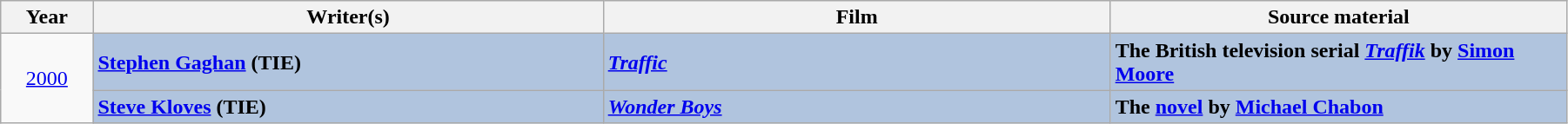<table class="wikitable" width="95%" cellpadding="5">
<tr>
<th width="70"><strong>Year</strong></th>
<th width="450"><strong>Writer(s)</strong></th>
<th width="450"><strong>Film</strong></th>
<th width="400"><strong>Source material</strong></th>
</tr>
<tr>
<td rowspan="2" style="text-align:center;"><a href='#'>2000</a> <br></td>
<td style="background:#B0C4DE;"><strong><a href='#'>Stephen Gaghan</a> (TIE)</strong></td>
<td style="background:#B0C4DE;"><strong><em><a href='#'>Traffic</a></em></strong></td>
<td style="background:#B0C4DE;"><strong>The British television serial <em><a href='#'>Traffik</a></em> by <a href='#'>Simon Moore</a></strong></td>
</tr>
<tr>
<td style="background:#B0C4DE;"><strong><a href='#'>Steve Kloves</a> (TIE)</strong></td>
<td style="background:#B0C4DE;"><strong><em><a href='#'>Wonder Boys</a></em></strong></td>
<td style="background:#B0C4DE;"><strong>The <a href='#'>novel</a> by <a href='#'>Michael Chabon</a></strong></td>
</tr>
</table>
